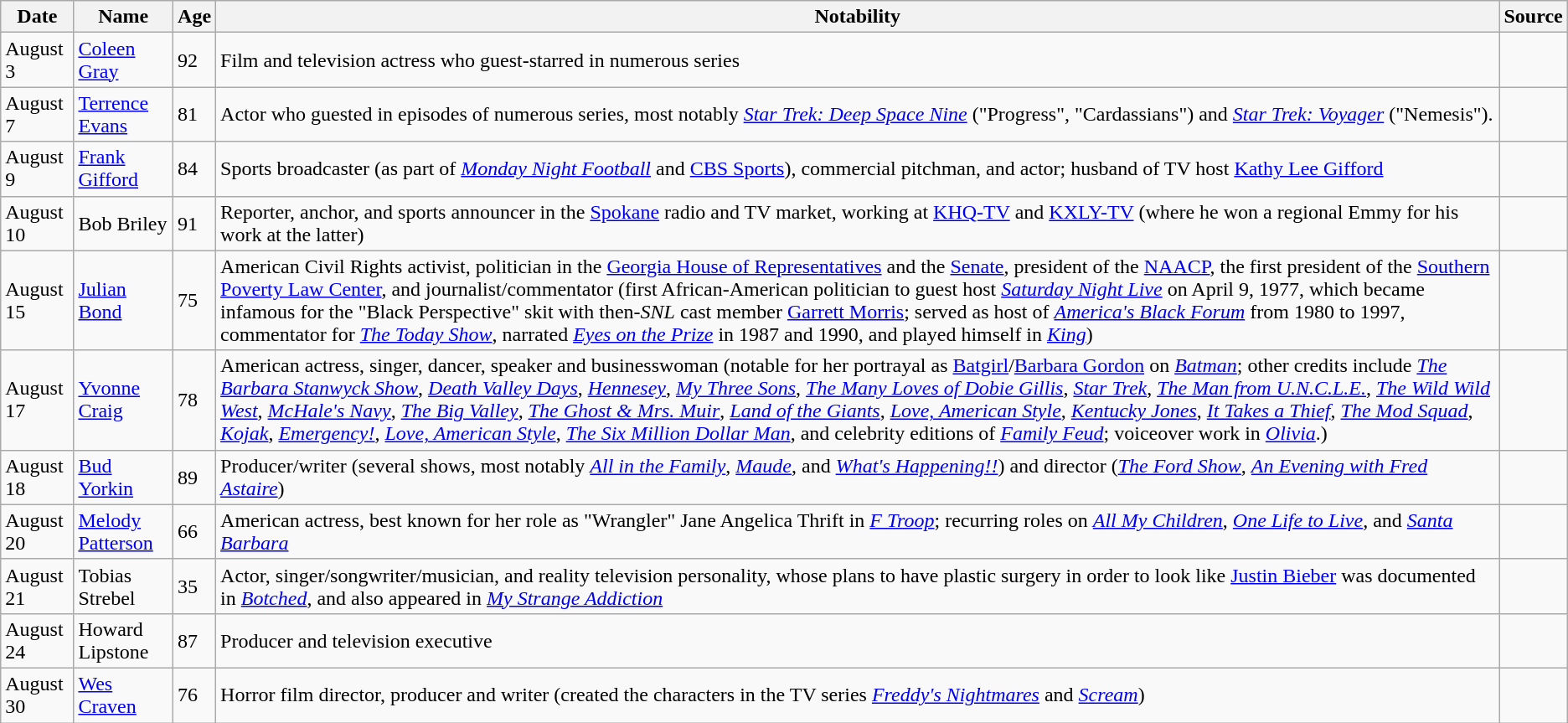<table class="wikitable sortable">
<tr ">
<th>Date</th>
<th>Name</th>
<th>Age</th>
<th class="unsortable">Notability</th>
<th class="unsortable">Source</th>
</tr>
<tr>
<td>August 3</td>
<td><a href='#'>Coleen Gray</a></td>
<td>92</td>
<td>Film and television actress who guest-starred in numerous series</td>
<td></td>
</tr>
<tr>
<td>August 7</td>
<td><a href='#'>Terrence Evans</a></td>
<td>81</td>
<td>Actor who guested in episodes of numerous series, most notably <em><a href='#'>Star Trek: Deep Space Nine</a></em> ("Progress", "Cardassians") and <em><a href='#'>Star Trek: Voyager</a></em> ("Nemesis").</td>
<td></td>
</tr>
<tr>
<td>August 9</td>
<td><a href='#'>Frank Gifford</a></td>
<td>84</td>
<td>Sports broadcaster (as part of <em><a href='#'>Monday Night Football</a></em> and <a href='#'>CBS Sports</a>), commercial pitchman, and actor; husband of TV host <a href='#'>Kathy Lee Gifford</a></td>
<td></td>
</tr>
<tr>
<td>August 10</td>
<td>Bob Briley</td>
<td>91</td>
<td>Reporter, anchor, and sports announcer in the <a href='#'>Spokane</a> radio and TV market, working at <a href='#'>KHQ-TV</a> and <a href='#'>KXLY-TV</a> (where he won a regional Emmy for his work at the latter)</td>
<td></td>
</tr>
<tr>
<td>August 15</td>
<td><a href='#'>Julian Bond</a></td>
<td>75</td>
<td>American Civil Rights activist, politician in the <a href='#'>Georgia House of Representatives</a> and the <a href='#'>Senate</a>, president of the <a href='#'>NAACP</a>, the first president of the <a href='#'>Southern Poverty Law Center</a>, and journalist/commentator (first African-American politician to guest host <em><a href='#'>Saturday Night Live</a></em> on April 9, 1977, which became infamous for the "Black Perspective" skit with then-<em>SNL</em> cast member <a href='#'>Garrett Morris</a>; served as host of <em><a href='#'>America's Black Forum</a></em> from 1980 to 1997, commentator for <em><a href='#'>The Today Show</a></em>, narrated <em><a href='#'>Eyes on the Prize</a></em> in 1987 and 1990, and played himself in <em><a href='#'>King</a></em>)</td>
<td></td>
</tr>
<tr>
<td>August 17</td>
<td><a href='#'>Yvonne Craig</a></td>
<td>78</td>
<td>American actress, singer, dancer, speaker and businesswoman (notable for her portrayal as <a href='#'>Batgirl</a>/<a href='#'>Barbara Gordon</a> on <em><a href='#'>Batman</a></em>; other credits include <em><a href='#'>The Barbara Stanwyck Show</a></em>, <em><a href='#'>Death Valley Days</a></em>, <em><a href='#'>Hennesey</a></em>, <em><a href='#'>My Three Sons</a></em>, <em><a href='#'>The Many Loves of Dobie Gillis</a></em>, <em><a href='#'>Star Trek</a></em>, <em><a href='#'>The Man from U.N.C.L.E.</a></em>, <em><a href='#'>The Wild Wild West</a></em>, <em><a href='#'>McHale's Navy</a></em>, <em><a href='#'>The Big Valley</a></em>, <em><a href='#'>The Ghost & Mrs. Muir</a></em>, <em><a href='#'>Land of the Giants</a></em>, <em><a href='#'>Love, American Style</a></em>, <em><a href='#'>Kentucky Jones</a></em>, <em><a href='#'>It Takes a Thief</a></em>, <em><a href='#'>The Mod Squad</a></em>, <em><a href='#'>Kojak</a></em>, <em><a href='#'>Emergency!</a></em>, <em><a href='#'>Love, American Style</a></em>, <em><a href='#'>The Six Million Dollar Man</a></em>, and celebrity editions of <em><a href='#'>Family Feud</a></em>; voiceover work in <em><a href='#'>Olivia</a></em>.)</td>
<td></td>
</tr>
<tr>
<td>August 18</td>
<td><a href='#'>Bud Yorkin</a></td>
<td>89</td>
<td>Producer/writer (several shows, most notably <em><a href='#'>All in the Family</a></em>, <em><a href='#'>Maude</a></em>, and <em><a href='#'>What's Happening!!</a></em>) and director (<em><a href='#'>The Ford Show</a></em>, <em><a href='#'>An Evening with Fred Astaire</a></em>)</td>
<td></td>
</tr>
<tr>
<td>August 20</td>
<td><a href='#'>Melody Patterson</a></td>
<td>66</td>
<td>American actress, best known for her role as "Wrangler" Jane Angelica Thrift in <em><a href='#'>F Troop</a></em>; recurring roles on <em><a href='#'>All My Children</a></em>, <em><a href='#'>One Life to Live</a></em>, and <em><a href='#'>Santa Barbara</a></em></td>
<td></td>
</tr>
<tr>
<td>August 21</td>
<td>Tobias Strebel</td>
<td>35</td>
<td>Actor, singer/songwriter/musician, and reality television personality, whose plans to have plastic surgery in order to look like <a href='#'>Justin Bieber</a> was documented in <em><a href='#'>Botched</a></em>, and also appeared in <em><a href='#'>My Strange Addiction</a></em></td>
<td></td>
</tr>
<tr>
<td>August 24</td>
<td>Howard Lipstone</td>
<td>87</td>
<td>Producer and television executive</td>
<td></td>
</tr>
<tr>
<td>August 30</td>
<td><a href='#'>Wes Craven</a></td>
<td>76</td>
<td>Horror film director, producer and writer (created the characters in the TV series <em><a href='#'>Freddy's Nightmares</a></em> and <em><a href='#'>Scream</a></em>)</td>
<td></td>
</tr>
</table>
